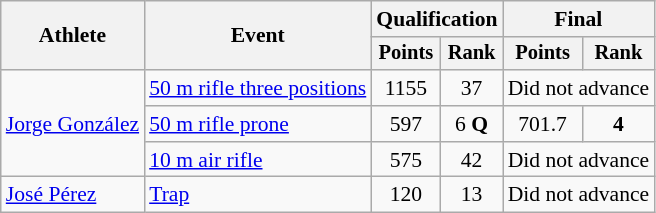<table class="wikitable" style="font-size:90%">
<tr>
<th rowspan="2">Athlete</th>
<th rowspan="2">Event</th>
<th colspan=2>Qualification</th>
<th colspan=2>Final</th>
</tr>
<tr style="font-size:95%">
<th>Points</th>
<th>Rank</th>
<th>Points</th>
<th>Rank</th>
</tr>
<tr align=center>
<td align=left rowspan=3><a href='#'>Jorge González</a></td>
<td align=left><a href='#'>50 m rifle three positions</a></td>
<td>1155</td>
<td>37</td>
<td colspan=2>Did not advance</td>
</tr>
<tr align=center>
<td align=left><a href='#'>50 m rifle prone</a></td>
<td>597</td>
<td>6 <strong>Q</strong></td>
<td>701.7</td>
<td><strong>4</strong></td>
</tr>
<tr align=center>
<td align=left><a href='#'>10 m air rifle</a></td>
<td>575</td>
<td>42</td>
<td colspan=2>Did not advance</td>
</tr>
<tr align=center>
<td align=left><a href='#'>José Pérez</a></td>
<td align=left><a href='#'>Trap</a></td>
<td>120</td>
<td>13</td>
<td colspan=2>Did not advance</td>
</tr>
</table>
